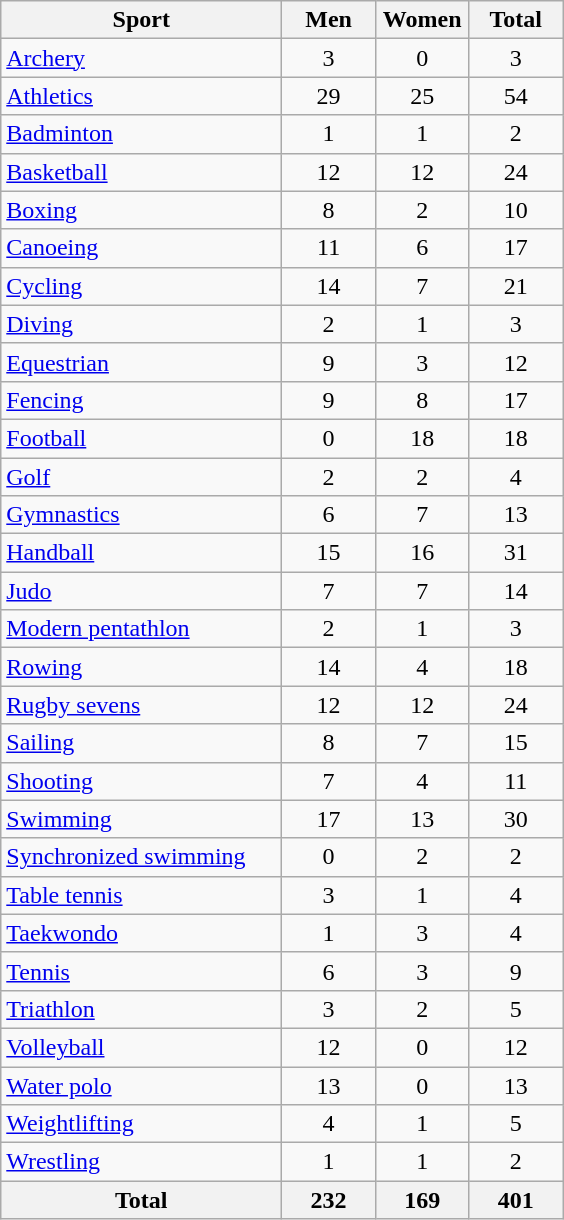<table class="wikitable sortable" style="text-align:center;">
<tr>
<th width=180>Sport</th>
<th width=55>Men</th>
<th width=55>Women</th>
<th width=55>Total</th>
</tr>
<tr>
<td align=left><a href='#'>Archery</a></td>
<td>3</td>
<td>0</td>
<td>3</td>
</tr>
<tr>
<td align=left><a href='#'>Athletics</a></td>
<td>29</td>
<td>25</td>
<td>54</td>
</tr>
<tr>
<td align=left><a href='#'>Badminton</a></td>
<td>1</td>
<td>1</td>
<td>2</td>
</tr>
<tr>
<td align=left><a href='#'>Basketball</a></td>
<td>12</td>
<td>12</td>
<td>24</td>
</tr>
<tr>
<td align=left><a href='#'>Boxing</a></td>
<td>8</td>
<td>2</td>
<td>10</td>
</tr>
<tr>
<td align=left><a href='#'>Canoeing</a></td>
<td>11</td>
<td>6</td>
<td>17</td>
</tr>
<tr>
<td align=left><a href='#'>Cycling</a></td>
<td>14</td>
<td>7</td>
<td>21</td>
</tr>
<tr>
<td align=left><a href='#'>Diving</a></td>
<td>2</td>
<td>1</td>
<td>3</td>
</tr>
<tr>
<td align=left><a href='#'>Equestrian</a></td>
<td>9</td>
<td>3</td>
<td>12</td>
</tr>
<tr>
<td align=left><a href='#'>Fencing</a></td>
<td>9</td>
<td>8</td>
<td>17</td>
</tr>
<tr>
<td align=left><a href='#'>Football</a></td>
<td>0</td>
<td>18</td>
<td>18</td>
</tr>
<tr>
<td align=left><a href='#'>Golf</a></td>
<td>2</td>
<td>2</td>
<td>4</td>
</tr>
<tr>
<td align=left><a href='#'>Gymnastics</a></td>
<td>6</td>
<td>7</td>
<td>13</td>
</tr>
<tr>
<td align=left><a href='#'>Handball</a></td>
<td>15</td>
<td>16</td>
<td>31</td>
</tr>
<tr>
<td align=left><a href='#'>Judo</a></td>
<td>7</td>
<td>7</td>
<td>14</td>
</tr>
<tr>
<td align=left><a href='#'>Modern pentathlon</a></td>
<td>2</td>
<td>1</td>
<td>3</td>
</tr>
<tr>
<td align=left><a href='#'>Rowing</a></td>
<td>14</td>
<td>4</td>
<td>18</td>
</tr>
<tr>
<td align=left><a href='#'>Rugby sevens</a></td>
<td>12</td>
<td>12</td>
<td>24</td>
</tr>
<tr>
<td align=left><a href='#'>Sailing</a></td>
<td>8</td>
<td>7</td>
<td>15</td>
</tr>
<tr>
<td align=left><a href='#'>Shooting</a></td>
<td>7</td>
<td>4</td>
<td>11</td>
</tr>
<tr>
<td align=left><a href='#'>Swimming</a></td>
<td>17</td>
<td>13</td>
<td>30</td>
</tr>
<tr>
<td align=left><a href='#'>Synchronized swimming</a></td>
<td>0</td>
<td>2</td>
<td>2</td>
</tr>
<tr>
<td align=left><a href='#'>Table tennis</a></td>
<td>3</td>
<td>1</td>
<td>4</td>
</tr>
<tr>
<td align=left><a href='#'>Taekwondo</a></td>
<td>1</td>
<td>3</td>
<td>4</td>
</tr>
<tr>
<td align=left><a href='#'>Tennis</a></td>
<td>6</td>
<td>3</td>
<td>9</td>
</tr>
<tr>
<td align=left><a href='#'>Triathlon</a></td>
<td>3</td>
<td>2</td>
<td>5</td>
</tr>
<tr>
<td align=left><a href='#'>Volleyball</a></td>
<td>12</td>
<td>0</td>
<td>12</td>
</tr>
<tr>
<td align=left><a href='#'>Water polo</a></td>
<td>13</td>
<td>0</td>
<td>13</td>
</tr>
<tr>
<td align=left><a href='#'>Weightlifting</a></td>
<td>4</td>
<td>1</td>
<td>5</td>
</tr>
<tr>
<td align=left><a href='#'>Wrestling</a></td>
<td>1</td>
<td>1</td>
<td>2</td>
</tr>
<tr class="sortbottom">
<th>Total</th>
<th>232</th>
<th>169</th>
<th>401</th>
</tr>
</table>
